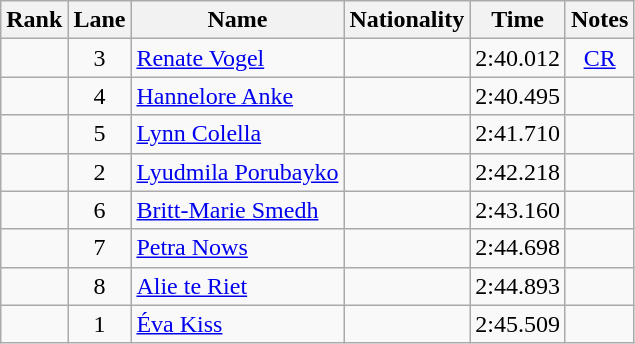<table class="wikitable sortable" style="text-align:center">
<tr>
<th>Rank</th>
<th>Lane</th>
<th>Name</th>
<th>Nationality</th>
<th>Time</th>
<th>Notes</th>
</tr>
<tr>
<td></td>
<td>3</td>
<td align=left><a href='#'>Renate Vogel</a></td>
<td align=left></td>
<td>2:40.012</td>
<td><a href='#'>CR</a></td>
</tr>
<tr>
<td></td>
<td>4</td>
<td align=left><a href='#'>Hannelore Anke</a></td>
<td align=left></td>
<td>2:40.495</td>
<td></td>
</tr>
<tr>
<td></td>
<td>5</td>
<td align=left><a href='#'>Lynn Colella</a></td>
<td align=left></td>
<td>2:41.710</td>
<td></td>
</tr>
<tr>
<td></td>
<td>2</td>
<td align=left><a href='#'>Lyudmila Porubayko</a></td>
<td align=left></td>
<td>2:42.218</td>
<td></td>
</tr>
<tr>
<td></td>
<td>6</td>
<td align=left><a href='#'>Britt-Marie Smedh</a></td>
<td align=left></td>
<td>2:43.160</td>
<td></td>
</tr>
<tr>
<td></td>
<td>7</td>
<td align=left><a href='#'>Petra Nows</a></td>
<td align=left></td>
<td>2:44.698</td>
<td></td>
</tr>
<tr>
<td></td>
<td>8</td>
<td align=left><a href='#'>Alie te Riet</a></td>
<td align=left></td>
<td>2:44.893</td>
<td></td>
</tr>
<tr>
<td></td>
<td>1</td>
<td align=left><a href='#'>Éva Kiss</a></td>
<td align=left></td>
<td>2:45.509</td>
<td></td>
</tr>
</table>
